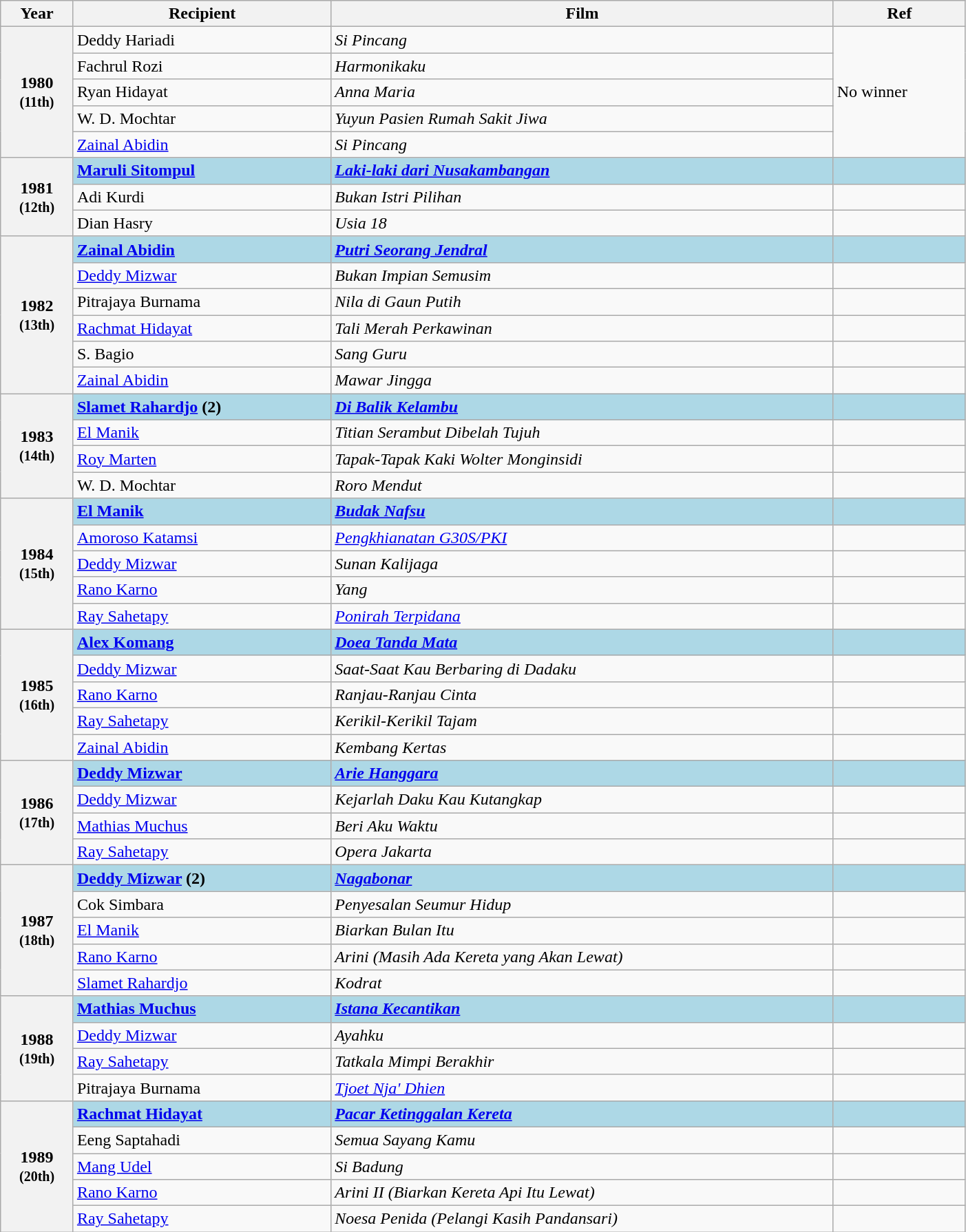<table class="wikitable plainrowheaders sortable" style="width: 74%;">
<tr>
<th scope="col">Year</th>
<th scope="col">Recipient</th>
<th scope="col">Film</th>
<th scope="col" class="unsortable">Ref</th>
</tr>
<tr>
<th scope="row" rowspan="5" style="text-align:center;"><strong>1980</strong><br><small>(11th)</small></th>
<td scope="row">Deddy Hariadi</td>
<td><em>Si Pincang</em></td>
<td rowspan="5">No winner</td>
</tr>
<tr>
<td scope="row">Fachrul Rozi</td>
<td><em>Harmonikaku</em></td>
</tr>
<tr>
<td scope="row">Ryan Hidayat</td>
<td><em>Anna Maria</em></td>
</tr>
<tr>
<td scope="row">W. D. Mochtar</td>
<td><em>Yuyun Pasien Rumah Sakit Jiwa</em></td>
</tr>
<tr>
<td scope="row"><a href='#'>Zainal Abidin</a></td>
<td><em>Si Pincang</em></td>
</tr>
<tr>
<th scope="row" rowspan="3" style="text-align:center;"><strong>1981</strong><br><small>(12th)</small></th>
<td scope="row" style="background:lightblue;"><strong><a href='#'>Maruli Sitompul</a></strong></td>
<td style="background:lightblue;"><strong><em><a href='#'>Laki-laki dari Nusakambangan</a></em></strong></td>
<td style="background:lightblue;"></td>
</tr>
<tr>
<td scope="row">Adi Kurdi</td>
<td><em>Bukan Istri Pilihan</em></td>
<td></td>
</tr>
<tr>
<td scope="row">Dian Hasry</td>
<td><em>Usia 18</em></td>
<td></td>
</tr>
<tr>
<th scope="row" rowspan="6" style="text-align:center;"><strong>1982</strong><br><small>(13th)</small></th>
<td scope="row" style="background:lightblue;"><a href='#'><strong>Zainal Abidin</strong></a></td>
<td style="background:lightblue;"><strong><em><a href='#'>Putri Seorang Jendral</a></em></strong></td>
<td style="background:lightblue;"></td>
</tr>
<tr>
<td scope="row"><a href='#'>Deddy Mizwar</a></td>
<td><em>Bukan Impian Semusim</em></td>
<td></td>
</tr>
<tr>
<td scope="row">Pitrajaya Burnama</td>
<td><em>Nila di Gaun Putih</em></td>
<td></td>
</tr>
<tr>
<td scope="row"><a href='#'>Rachmat Hidayat</a></td>
<td><em>Tali Merah Perkawinan</em></td>
<td></td>
</tr>
<tr>
<td scope="row">S. Bagio</td>
<td><em>Sang Guru</em></td>
<td></td>
</tr>
<tr>
<td scope="row"><a href='#'>Zainal Abidin</a></td>
<td><em>Mawar Jingga</em></td>
<td></td>
</tr>
<tr>
<th scope="row" rowspan="4" style="text-align:center;"><strong>1983</strong><br><small>(14th)</small></th>
<td scope="row" style="background:lightblue;"><strong><a href='#'>Slamet Rahardjo</a> (2)</strong></td>
<td style="background:lightblue;"><strong><em><a href='#'>Di Balik Kelambu</a></em></strong></td>
<td style="background:lightblue;"></td>
</tr>
<tr>
<td scope="row"><a href='#'>El Manik</a></td>
<td><em>Titian Serambut Dibelah Tujuh</em></td>
<td></td>
</tr>
<tr>
<td scope="row"><a href='#'>Roy Marten</a></td>
<td><em>Tapak-Tapak Kaki Wolter Monginsidi</em></td>
<td></td>
</tr>
<tr>
<td scope="row">W. D. Mochtar</td>
<td><em>Roro Mendut</em></td>
<td></td>
</tr>
<tr>
<th scope="row" rowspan="5" style="text-align:center;"><strong>1984</strong><br><small>(15th)</small></th>
<td scope="row" style="background:lightblue;"><strong><a href='#'>El Manik</a></strong></td>
<td style="background:lightblue;"><strong><em><a href='#'>Budak Nafsu</a></em></strong></td>
<td style="background:lightblue;"></td>
</tr>
<tr>
<td scope="row"><a href='#'>Amoroso Katamsi</a></td>
<td><em><a href='#'>Pengkhianatan G30S/PKI</a></em></td>
<td></td>
</tr>
<tr>
<td scope="row"><a href='#'>Deddy Mizwar</a></td>
<td><em>Sunan Kalijaga</em></td>
<td></td>
</tr>
<tr>
<td scope="row"><a href='#'>Rano Karno</a></td>
<td><em>Yang</em></td>
<td></td>
</tr>
<tr>
<td scope="row"><a href='#'>Ray Sahetapy</a></td>
<td><em><a href='#'>Ponirah Terpidana</a></em></td>
<td></td>
</tr>
<tr>
<th scope="row" rowspan="5" style="text-align:center;"><strong>1985</strong><br><small>(16th)</small></th>
<td scope="row" style="background:lightblue;"><strong><a href='#'>Alex Komang</a></strong></td>
<td style="background:lightblue;"><strong><em><a href='#'>Doea Tanda Mata</a></em></strong></td>
<td style="background:lightblue;"></td>
</tr>
<tr>
<td scope="row"><a href='#'>Deddy Mizwar</a></td>
<td><em>Saat-Saat Kau Berbaring di Dadaku</em></td>
<td></td>
</tr>
<tr>
<td scope="row"><a href='#'>Rano Karno</a></td>
<td><em>Ranjau-Ranjau Cinta</em></td>
<td></td>
</tr>
<tr>
<td scope="row"><a href='#'>Ray Sahetapy</a></td>
<td><em>Kerikil-Kerikil Tajam</em></td>
<td></td>
</tr>
<tr>
<td scope="row"><a href='#'>Zainal Abidin</a></td>
<td><em>Kembang Kertas</em></td>
<td></td>
</tr>
<tr>
<th scope="row" rowspan="4" style="text-align:center;"><strong>1986</strong><br><small>(17th)</small></th>
<td scope="row" style="background:lightblue;"><strong><a href='#'>Deddy Mizwar</a></strong></td>
<td style="background:lightblue;"><strong><em><a href='#'>Arie Hanggara</a></em></strong></td>
<td style="background:lightblue;"></td>
</tr>
<tr>
<td scope="row"><a href='#'>Deddy Mizwar</a></td>
<td><em>Kejarlah Daku Kau Kutangkap</em></td>
<td></td>
</tr>
<tr>
<td scope="row"><a href='#'>Mathias Muchus</a></td>
<td><em>Beri Aku Waktu</em></td>
<td></td>
</tr>
<tr>
<td scope="row"><a href='#'>Ray Sahetapy</a></td>
<td><em>Opera Jakarta</em></td>
<td></td>
</tr>
<tr>
<th scope="row" rowspan="5" style="text-align:center;"><strong>1987</strong><br><small>(18th)</small></th>
<td scope="row" style="background:lightblue;"><strong><a href='#'>Deddy Mizwar</a> (2)</strong></td>
<td style="background:lightblue;"><strong><em><a href='#'>Nagabonar</a></em></strong></td>
<td style="background:lightblue;"></td>
</tr>
<tr>
<td scope="row">Cok Simbara</td>
<td><em>Penyesalan Seumur Hidup</em></td>
<td></td>
</tr>
<tr>
<td scope="row"><a href='#'>El Manik</a></td>
<td><em>Biarkan Bulan Itu</em></td>
<td></td>
</tr>
<tr>
<td scope="row"><a href='#'>Rano Karno</a></td>
<td><em>Arini (Masih Ada Kereta yang Akan Lewat)</em></td>
<td></td>
</tr>
<tr>
<td scope="row"><a href='#'>Slamet Rahardjo</a></td>
<td><em>Kodrat</em></td>
<td></td>
</tr>
<tr>
<th scope="row" rowspan="4" style="text-align:center;"><strong>1988</strong><br><small>(19th)</small></th>
<td scope="row" style="background:lightblue;"><strong><a href='#'>Mathias Muchus</a></strong></td>
<td style="background:lightblue;"><strong><em><a href='#'>Istana Kecantikan</a></em></strong></td>
<td style="background:lightblue;"></td>
</tr>
<tr>
<td scope="row"><a href='#'>Deddy Mizwar</a></td>
<td><em>Ayahku</em></td>
<td></td>
</tr>
<tr>
<td scope="row"><a href='#'>Ray Sahetapy</a></td>
<td><em>Tatkala Mimpi Berakhir</em></td>
<td></td>
</tr>
<tr>
<td scope="row">Pitrajaya Burnama</td>
<td><em><a href='#'>Tjoet Nja' Dhien</a></em></td>
<td></td>
</tr>
<tr>
<th scope="row" rowspan="5" style="text-align:center;"><strong>1989</strong><br><small>(20th)</small></th>
<td scope="row" style="background:lightblue;"><strong><a href='#'>Rachmat Hidayat</a></strong></td>
<td style="background:lightblue;"><strong><em><a href='#'>Pacar Ketinggalan Kereta</a></em></strong></td>
<td style="background:lightblue;"></td>
</tr>
<tr>
<td scope="row">Eeng Saptahadi</td>
<td><em>Semua Sayang Kamu</em></td>
<td></td>
</tr>
<tr>
<td scope="row"><a href='#'>Mang Udel</a></td>
<td><em>Si Badung</em></td>
<td></td>
</tr>
<tr>
<td scope="row"><a href='#'>Rano Karno</a></td>
<td><em>Arini II (Biarkan Kereta Api Itu Lewat)</em></td>
<td></td>
</tr>
<tr>
<td scope="row"><a href='#'>Ray Sahetapy</a></td>
<td><em>Noesa Penida (Pelangi Kasih Pandansari)</em></td>
<td></td>
</tr>
</table>
